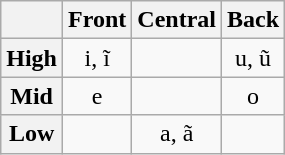<table class="wikitable" style="text-align: center; ">
<tr>
<th></th>
<th>Front</th>
<th>Central</th>
<th>Back</th>
</tr>
<tr>
<th>High</th>
<td>i, ĩ</td>
<td></td>
<td>u, ũ</td>
</tr>
<tr>
<th>Mid</th>
<td>e</td>
<td></td>
<td>o</td>
</tr>
<tr>
<th>Low</th>
<td></td>
<td>a, ã</td>
<td></td>
</tr>
</table>
